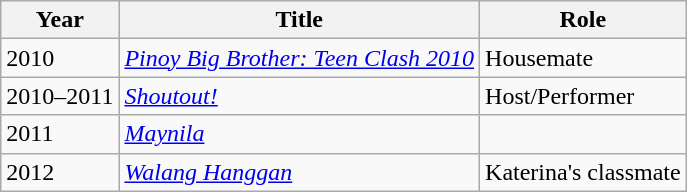<table class="wikitable sortable">
<tr>
<th>Year</th>
<th>Title</th>
<th>Role</th>
</tr>
<tr>
<td>2010</td>
<td><em><a href='#'>Pinoy Big Brother: Teen Clash 2010</a></em></td>
<td>Housemate</td>
</tr>
<tr>
<td>2010–2011</td>
<td><em><a href='#'>Shoutout!</a></em></td>
<td>Host/Performer</td>
</tr>
<tr>
<td>2011</td>
<td><em><a href='#'>Maynila</a></em></td>
<td></td>
</tr>
<tr>
<td>2012</td>
<td><em><a href='#'>Walang Hanggan</a></em></td>
<td>Katerina's classmate</td>
</tr>
</table>
